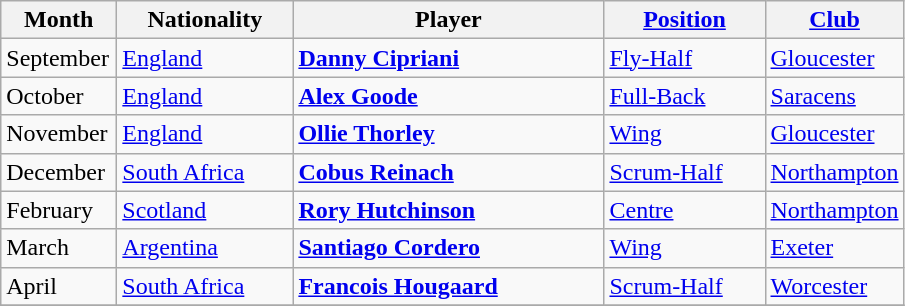<table class="wikitable">
<tr>
<th width=70>Month</th>
<th width=110>Nationality</th>
<th width=200>Player</th>
<th width=100><a href='#'>Position</a></th>
<th width=80><a href='#'>Club</a></th>
</tr>
<tr>
<td>September</td>
<td> <a href='#'>England</a></td>
<td><strong><a href='#'>Danny Cipriani</a></strong></td>
<td><a href='#'>Fly-Half</a></td>
<td><a href='#'>Gloucester</a></td>
</tr>
<tr>
<td>October</td>
<td> <a href='#'>England</a></td>
<td><strong><a href='#'>Alex Goode</a></strong></td>
<td><a href='#'>Full-Back</a></td>
<td><a href='#'>Saracens</a></td>
</tr>
<tr>
<td>November</td>
<td> <a href='#'>England</a></td>
<td><strong><a href='#'>Ollie Thorley</a></strong></td>
<td><a href='#'>Wing</a></td>
<td><a href='#'>Gloucester</a></td>
</tr>
<tr>
<td>December</td>
<td> <a href='#'>South Africa</a></td>
<td><strong><a href='#'>Cobus Reinach</a></strong></td>
<td><a href='#'>Scrum-Half</a></td>
<td><a href='#'>Northampton</a></td>
</tr>
<tr>
<td>February</td>
<td> <a href='#'>Scotland</a></td>
<td><strong><a href='#'>Rory Hutchinson</a></strong></td>
<td><a href='#'>Centre</a></td>
<td><a href='#'>Northampton</a></td>
</tr>
<tr>
<td>March</td>
<td> <a href='#'>Argentina</a></td>
<td><strong><a href='#'>Santiago Cordero</a></strong></td>
<td><a href='#'>Wing</a></td>
<td><a href='#'>Exeter</a></td>
</tr>
<tr>
<td>April</td>
<td> <a href='#'>South Africa</a></td>
<td><strong><a href='#'>Francois Hougaard</a></strong></td>
<td><a href='#'>Scrum-Half</a></td>
<td><a href='#'>Worcester</a></td>
</tr>
<tr>
</tr>
</table>
